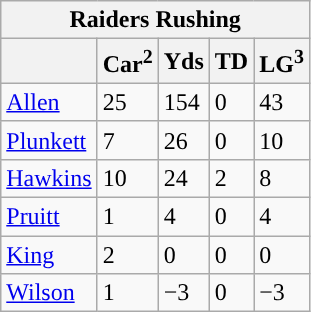<table class="wikitable">
<tr>
<th colspan="5">Raiders Rushing</th>
</tr>
<tr>
<th></th>
<th>Car<sup>2</sup></th>
<th>Yds</th>
<th>TD</th>
<th>LG<sup>3</sup></th>
</tr>
<tr>
<td><a href='#'>Allen</a></td>
<td>25</td>
<td>154</td>
<td>0</td>
<td>43</td>
</tr>
<tr>
<td><a href='#'>Plunkett</a></td>
<td>7</td>
<td>26</td>
<td>0</td>
<td>10</td>
</tr>
<tr>
<td><a href='#'>Hawkins</a></td>
<td>10</td>
<td>24</td>
<td>2</td>
<td>8</td>
</tr>
<tr>
<td><a href='#'>Pruitt</a></td>
<td>1</td>
<td>4</td>
<td>0</td>
<td>4</td>
</tr>
<tr>
<td><a href='#'>King</a></td>
<td>2</td>
<td>0</td>
<td>0</td>
<td>0</td>
</tr>
<tr>
<td><a href='#'>Wilson</a></td>
<td>1</td>
<td>−3</td>
<td>0</td>
<td>−3</td>
</tr>
</table>
